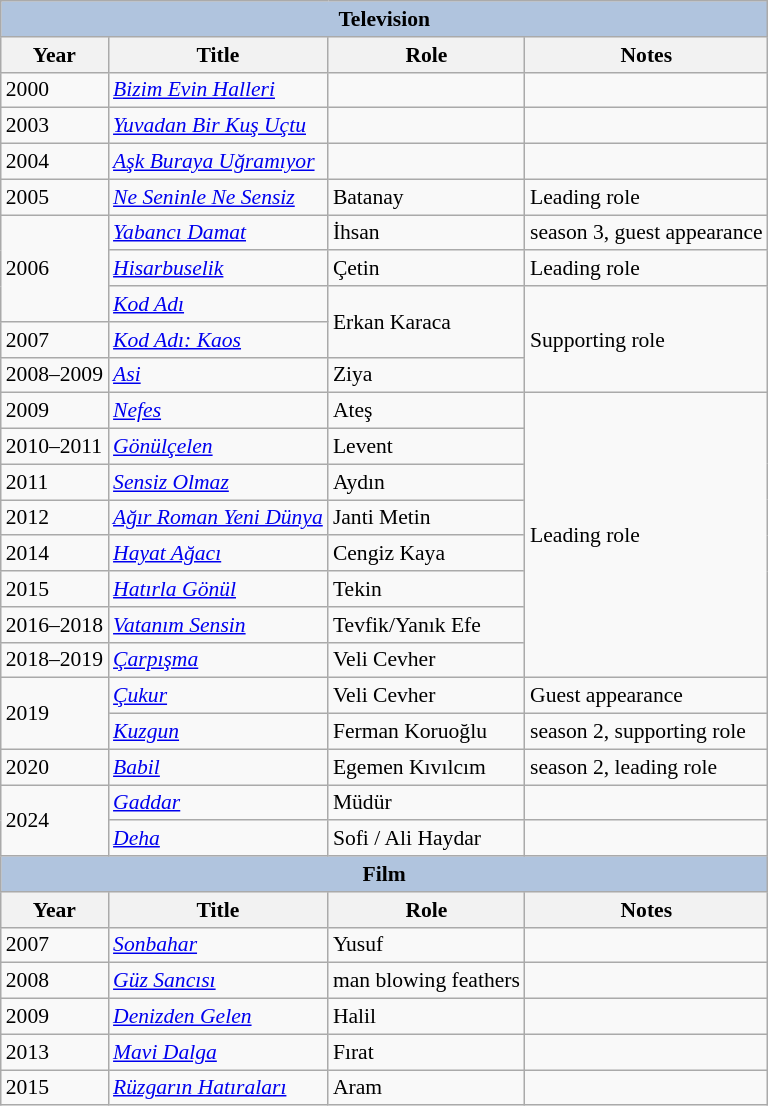<table class="wikitable" style="font-size:90%">
<tr>
<th colspan="4" style="background:LightSteelBlue">Television</th>
</tr>
<tr>
<th>Year</th>
<th>Title</th>
<th>Role</th>
<th>Notes</th>
</tr>
<tr>
<td>2000</td>
<td><em><a href='#'>Bizim Evin Halleri</a></em></td>
<td></td>
<td></td>
</tr>
<tr>
<td>2003</td>
<td><em><a href='#'>Yuvadan Bir Kuş Uçtu</a></em></td>
<td></td>
<td></td>
</tr>
<tr>
<td>2004</td>
<td><em><a href='#'>Aşk Buraya Uğramıyor</a></em></td>
<td></td>
<td></td>
</tr>
<tr>
<td>2005</td>
<td><em><a href='#'>Ne Seninle Ne Sensiz</a></em></td>
<td>Batanay</td>
<td>Leading role</td>
</tr>
<tr>
<td rowspan="3">2006</td>
<td><em><a href='#'>Yabancı Damat</a></em></td>
<td>İhsan</td>
<td>season 3, guest appearance</td>
</tr>
<tr>
<td><em><a href='#'>Hisarbuselik</a></em></td>
<td>Çetin</td>
<td>Leading role</td>
</tr>
<tr>
<td><em><a href='#'>Kod Adı</a></em></td>
<td rowspan="2">Erkan Karaca</td>
<td rowspan="3">Supporting role</td>
</tr>
<tr>
<td>2007</td>
<td><em><a href='#'>Kod Adı: Kaos</a></em></td>
</tr>
<tr>
<td>2008–2009</td>
<td><em><a href='#'>Asi</a></em></td>
<td>Ziya</td>
</tr>
<tr>
<td>2009</td>
<td><em><a href='#'>Nefes</a></em></td>
<td>Ateş</td>
<td rowspan="8">Leading role</td>
</tr>
<tr>
<td>2010–2011</td>
<td><em><a href='#'>Gönülçelen</a></em></td>
<td>Levent</td>
</tr>
<tr>
<td>2011</td>
<td><em><a href='#'>Sensiz Olmaz</a></em></td>
<td>Aydın</td>
</tr>
<tr>
<td>2012</td>
<td><em><a href='#'>Ağır Roman Yeni Dünya</a></em></td>
<td>Janti Metin</td>
</tr>
<tr>
<td>2014</td>
<td><em><a href='#'>Hayat Ağacı</a></em></td>
<td>Cengiz Kaya</td>
</tr>
<tr>
<td>2015</td>
<td><em><a href='#'>Hatırla Gönül</a></em></td>
<td>Tekin</td>
</tr>
<tr>
<td>2016–2018</td>
<td><em><a href='#'>Vatanım Sensin</a></em></td>
<td>Tevfik/Yanık Efe</td>
</tr>
<tr>
<td>2018–2019</td>
<td><em><a href='#'>Çarpışma</a></em></td>
<td>Veli Cevher</td>
</tr>
<tr>
<td rowspan="2">2019</td>
<td><em><a href='#'>Çukur</a></em></td>
<td>Veli Cevher</td>
<td>Guest appearance</td>
</tr>
<tr>
<td><em><a href='#'>Kuzgun</a></em></td>
<td>Ferman Koruoğlu</td>
<td>season 2, supporting role</td>
</tr>
<tr>
<td>2020</td>
<td><em><a href='#'>Babil</a></em></td>
<td>Egemen Kıvılcım</td>
<td>season 2, leading role</td>
</tr>
<tr>
<td rowspan="2">2024</td>
<td><em><a href='#'>Gaddar</a></em></td>
<td>Müdür</td>
<td></td>
</tr>
<tr>
<td><em><a href='#'>Deha</a></em></td>
<td>Sofi / Ali Haydar</td>
<td></td>
</tr>
<tr>
<th colspan="4" style="background:LightSteelBlue">Film</th>
</tr>
<tr>
<th>Year</th>
<th>Title</th>
<th>Role</th>
<th>Notes</th>
</tr>
<tr>
<td>2007</td>
<td><em><a href='#'>Sonbahar</a></em></td>
<td>Yusuf</td>
<td></td>
</tr>
<tr>
<td>2008</td>
<td><em><a href='#'>Güz Sancısı</a></em></td>
<td>man blowing feathers</td>
<td></td>
</tr>
<tr>
<td>2009</td>
<td><em><a href='#'>Denizden Gelen</a></em></td>
<td>Halil</td>
<td></td>
</tr>
<tr>
<td>2013</td>
<td><em><a href='#'>Mavi Dalga</a></em></td>
<td>Fırat</td>
<td></td>
</tr>
<tr>
<td>2015</td>
<td><em><a href='#'>Rüzgarın Hatıraları</a></em></td>
<td>Aram</td>
<td></td>
</tr>
</table>
